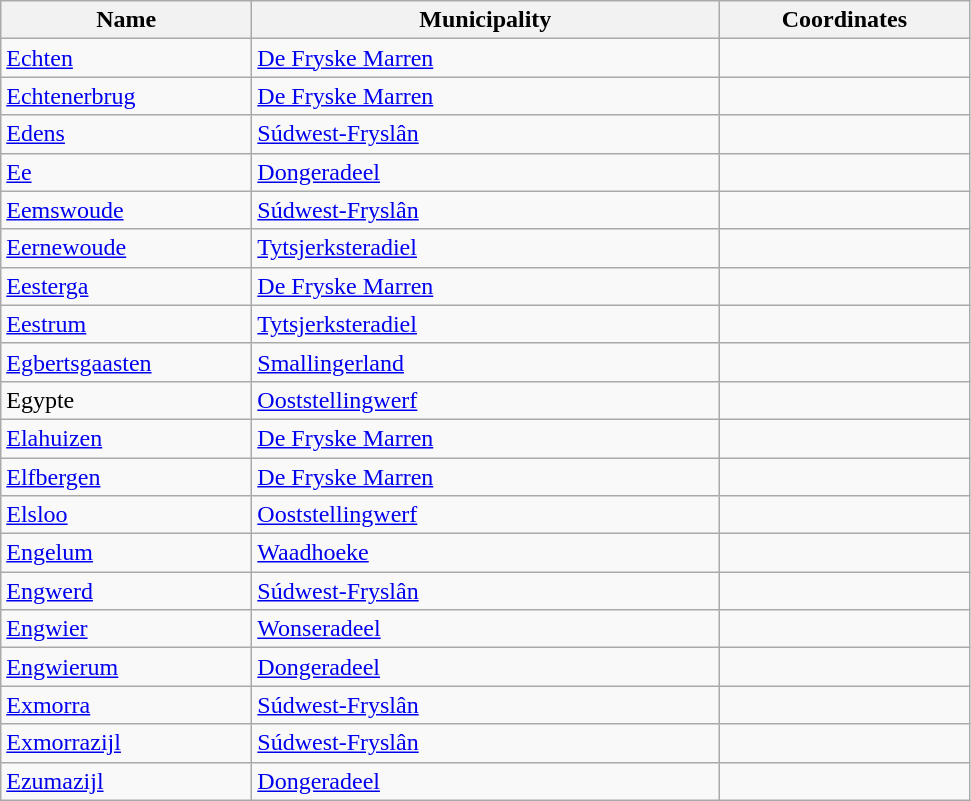<table class="wikitable sortable">
<tr>
<th style="width:10em">Name</th>
<th style="width:19em">Municipality</th>
<th style="width:10em" style="text-align:center">Coordinates</th>
</tr>
<tr>
<td><a href='#'>Echten</a></td>
<td><a href='#'>De Fryske Marren</a></td>
<td></td>
</tr>
<tr>
<td><a href='#'>Echtenerbrug</a></td>
<td><a href='#'>De Fryske Marren</a></td>
<td></td>
</tr>
<tr>
<td><a href='#'>Edens</a> </td>
<td><a href='#'>Súdwest-Fryslân</a></td>
<td></td>
</tr>
<tr>
<td><a href='#'>Ee</a></td>
<td><a href='#'>Dongeradeel</a></td>
<td></td>
</tr>
<tr>
<td><a href='#'>Eemswoude</a> </td>
<td><a href='#'>Súdwest-Fryslân</a></td>
<td></td>
</tr>
<tr>
<td><a href='#'>Eernewoude</a></td>
<td><a href='#'>Tytsjerksteradiel</a></td>
<td></td>
</tr>
<tr>
<td><a href='#'>Eesterga</a></td>
<td><a href='#'>De Fryske Marren</a></td>
<td></td>
</tr>
<tr>
<td><a href='#'>Eestrum</a> </td>
<td><a href='#'>Tytsjerksteradiel</a></td>
<td></td>
</tr>
<tr>
<td><a href='#'>Egbertsgaasten</a></td>
<td><a href='#'>Smallingerland</a></td>
<td></td>
</tr>
<tr>
<td>Egypte</td>
<td><a href='#'>Ooststellingwerf</a></td>
<td></td>
</tr>
<tr>
<td><a href='#'>Elahuizen</a></td>
<td><a href='#'>De Fryske Marren</a></td>
<td></td>
</tr>
<tr>
<td><a href='#'>Elfbergen</a></td>
<td><a href='#'>De Fryske Marren</a></td>
<td></td>
</tr>
<tr>
<td><a href='#'>Elsloo</a></td>
<td><a href='#'>Ooststellingwerf</a></td>
<td></td>
</tr>
<tr>
<td><a href='#'>Engelum</a> </td>
<td><a href='#'>Waadhoeke</a></td>
<td></td>
</tr>
<tr>
<td><a href='#'>Engwerd</a></td>
<td><a href='#'>Súdwest-Fryslân</a></td>
<td></td>
</tr>
<tr>
<td><a href='#'>Engwier</a></td>
<td><a href='#'>Wonseradeel</a></td>
<td></td>
</tr>
<tr>
<td><a href='#'>Engwierum</a></td>
<td><a href='#'>Dongeradeel</a></td>
<td></td>
</tr>
<tr>
<td><a href='#'>Exmorra</a></td>
<td><a href='#'>Súdwest-Fryslân</a></td>
<td></td>
</tr>
<tr>
<td><a href='#'>Exmorrazijl</a></td>
<td><a href='#'>Súdwest-Fryslân</a></td>
<td></td>
</tr>
<tr>
<td><a href='#'>Ezumazijl</a></td>
<td><a href='#'>Dongeradeel</a></td>
<td></td>
</tr>
</table>
